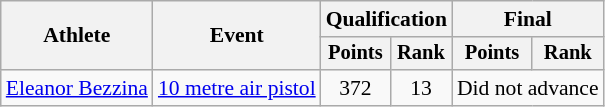<table class="wikitable" style="font-size:90%">
<tr>
<th rowspan=2>Athlete</th>
<th rowspan=2>Event</th>
<th colspan=2>Qualification</th>
<th colspan=2>Final</th>
</tr>
<tr style="font-size:95%">
<th>Points</th>
<th>Rank</th>
<th>Points</th>
<th>Rank</th>
</tr>
<tr align=center>
<td align=left><a href='#'>Eleanor Bezzina</a></td>
<td align=left><a href='#'>10 metre air pistol</a></td>
<td>372</td>
<td>13</td>
<td colspan=2>Did not advance</td>
</tr>
</table>
